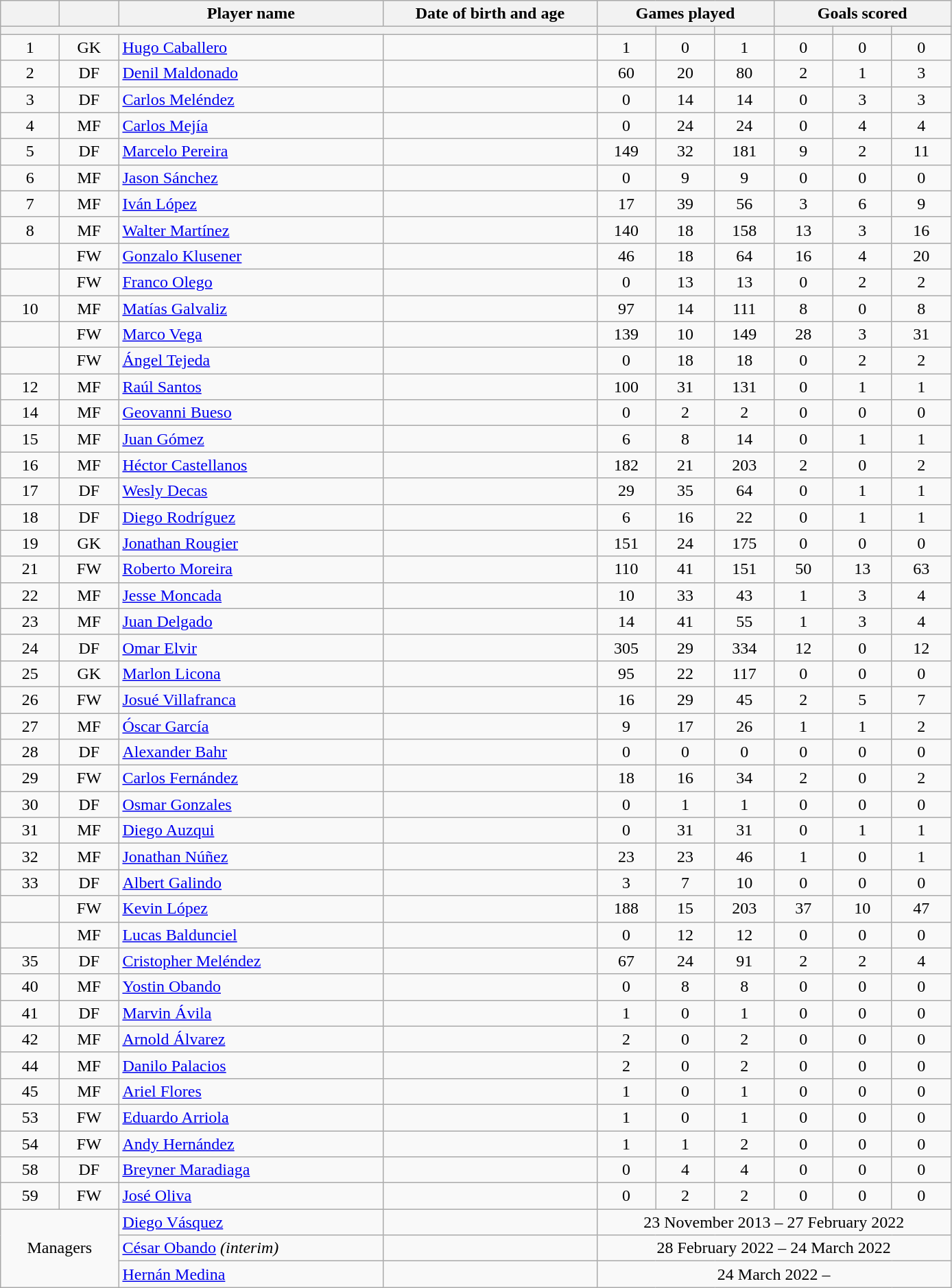<table class="wikitable">
<tr>
<th width="50"></th>
<th width="50"></th>
<th width="250">Player name</th>
<th width="200">Date of birth and age</th>
<th width="150" colspan="3">Games played</th>
<th width="150" colspan="3">Goals scored</th>
</tr>
<tr>
<th colspan="4"></th>
<th width="50"></th>
<th width="50"></th>
<th width="50"></th>
<th width="50"></th>
<th width="50"></th>
<th width="50"></th>
</tr>
<tr align="center">
<td>1</td>
<td>GK</td>
<td align="left"> <a href='#'>Hugo Caballero</a></td>
<td></td>
<td>1</td>
<td>0</td>
<td>1</td>
<td>0</td>
<td>0</td>
<td>0</td>
</tr>
<tr align="center">
<td>2</td>
<td>DF</td>
<td align="left"> <a href='#'>Denil Maldonado</a></td>
<td></td>
<td>60</td>
<td>20</td>
<td>80</td>
<td>2</td>
<td>1</td>
<td>3</td>
</tr>
<tr align="center">
<td>3</td>
<td>DF</td>
<td align="left"> <a href='#'>Carlos Meléndez</a></td>
<td></td>
<td>0</td>
<td>14</td>
<td>14</td>
<td>0</td>
<td>3</td>
<td>3</td>
</tr>
<tr align="center">
<td>4</td>
<td>MF</td>
<td align="left"> <a href='#'>Carlos Mejía</a></td>
<td></td>
<td>0</td>
<td>24</td>
<td>24</td>
<td>0</td>
<td>4</td>
<td>4</td>
</tr>
<tr align="center">
<td>5</td>
<td>DF</td>
<td align="left"> <a href='#'>Marcelo Pereira</a></td>
<td></td>
<td>149</td>
<td>32</td>
<td>181</td>
<td>9</td>
<td>2</td>
<td>11</td>
</tr>
<tr align="center">
<td>6</td>
<td>MF</td>
<td align="left"> <a href='#'>Jason Sánchez</a></td>
<td></td>
<td>0</td>
<td>9</td>
<td>9</td>
<td>0</td>
<td>0</td>
<td>0</td>
</tr>
<tr align="center">
<td>7</td>
<td>MF</td>
<td align="left"> <a href='#'>Iván López</a></td>
<td></td>
<td>17</td>
<td>39</td>
<td>56</td>
<td>3</td>
<td>6</td>
<td>9</td>
</tr>
<tr align="center">
<td>8</td>
<td>MF</td>
<td align="left"> <a href='#'>Walter Martínez</a></td>
<td></td>
<td>140</td>
<td>18</td>
<td>158</td>
<td>13</td>
<td>3</td>
<td>16</td>
</tr>
<tr align="center">
<td></td>
<td>FW</td>
<td align="left"> <a href='#'>Gonzalo Klusener</a></td>
<td></td>
<td>46</td>
<td>18</td>
<td>64</td>
<td>16</td>
<td>4</td>
<td>20</td>
</tr>
<tr align="center">
<td></td>
<td>FW</td>
<td align="left"> <a href='#'>Franco Olego</a></td>
<td></td>
<td>0</td>
<td>13</td>
<td>13</td>
<td>0</td>
<td>2</td>
<td>2</td>
</tr>
<tr align="center">
<td>10</td>
<td>MF</td>
<td align="left"> <a href='#'>Matías Galvaliz</a></td>
<td></td>
<td>97</td>
<td>14</td>
<td>111</td>
<td>8</td>
<td>0</td>
<td>8</td>
</tr>
<tr align="center">
<td></td>
<td>FW</td>
<td align="left"> <a href='#'>Marco Vega</a></td>
<td></td>
<td>139</td>
<td>10</td>
<td>149</td>
<td>28</td>
<td>3</td>
<td>31</td>
</tr>
<tr align="center">
<td></td>
<td>FW</td>
<td align="left"> <a href='#'>Ángel Tejeda</a></td>
<td></td>
<td>0</td>
<td>18</td>
<td>18</td>
<td>0</td>
<td>2</td>
<td>2</td>
</tr>
<tr align="center">
<td>12</td>
<td>MF</td>
<td align="left"> <a href='#'>Raúl Santos</a></td>
<td></td>
<td>100</td>
<td>31</td>
<td>131</td>
<td>0</td>
<td>1</td>
<td>1</td>
</tr>
<tr align="center">
<td>14</td>
<td>MF</td>
<td align="left"> <a href='#'>Geovanni Bueso</a></td>
<td></td>
<td>0</td>
<td>2</td>
<td>2</td>
<td>0</td>
<td>0</td>
<td>0</td>
</tr>
<tr align="center">
<td>15</td>
<td>MF</td>
<td align="left"> <a href='#'>Juan Gómez</a></td>
<td></td>
<td>6</td>
<td>8</td>
<td>14</td>
<td>0</td>
<td>1</td>
<td>1</td>
</tr>
<tr align="center">
<td>16</td>
<td>MF</td>
<td align="left"> <a href='#'>Héctor Castellanos</a></td>
<td></td>
<td>182</td>
<td>21</td>
<td>203</td>
<td>2</td>
<td>0</td>
<td>2</td>
</tr>
<tr align="center">
<td>17</td>
<td>DF</td>
<td align="left"> <a href='#'>Wesly Decas</a></td>
<td></td>
<td>29</td>
<td>35</td>
<td>64</td>
<td>0</td>
<td>1</td>
<td>1</td>
</tr>
<tr align="center">
<td>18</td>
<td>DF</td>
<td align="left"> <a href='#'>Diego Rodríguez</a></td>
<td></td>
<td>6</td>
<td>16</td>
<td>22</td>
<td>0</td>
<td>1</td>
<td>1</td>
</tr>
<tr align="center">
<td>19</td>
<td>GK</td>
<td align="left"> <a href='#'>Jonathan Rougier</a></td>
<td></td>
<td>151</td>
<td>24</td>
<td>175</td>
<td>0</td>
<td>0</td>
<td>0</td>
</tr>
<tr align="center">
<td>21</td>
<td>FW</td>
<td align="left"> <a href='#'>Roberto Moreira</a></td>
<td></td>
<td>110</td>
<td>41</td>
<td>151</td>
<td>50</td>
<td>13</td>
<td>63</td>
</tr>
<tr align="center">
<td>22</td>
<td>MF</td>
<td align="left"> <a href='#'>Jesse Moncada</a></td>
<td></td>
<td>10</td>
<td>33</td>
<td>43</td>
<td>1</td>
<td>3</td>
<td>4</td>
</tr>
<tr align="center">
<td>23</td>
<td>MF</td>
<td align="left"> <a href='#'>Juan Delgado</a></td>
<td></td>
<td>14</td>
<td>41</td>
<td>55</td>
<td>1</td>
<td>3</td>
<td>4</td>
</tr>
<tr align="center">
<td>24</td>
<td>DF</td>
<td align="left"> <a href='#'>Omar Elvir</a></td>
<td></td>
<td>305</td>
<td>29</td>
<td>334</td>
<td>12</td>
<td>0</td>
<td>12</td>
</tr>
<tr align="center">
<td>25</td>
<td>GK</td>
<td align="left"> <a href='#'>Marlon Licona</a></td>
<td></td>
<td>95</td>
<td>22</td>
<td>117</td>
<td>0</td>
<td>0</td>
<td>0</td>
</tr>
<tr align="center">
<td>26</td>
<td>FW</td>
<td align="left"> <a href='#'>Josué Villafranca</a></td>
<td></td>
<td>16</td>
<td>29</td>
<td>45</td>
<td>2</td>
<td>5</td>
<td>7</td>
</tr>
<tr align="center">
<td>27</td>
<td>MF</td>
<td align="left"> <a href='#'>Óscar García</a></td>
<td></td>
<td>9</td>
<td>17</td>
<td>26</td>
<td>1</td>
<td>1</td>
<td>2</td>
</tr>
<tr align="center">
<td>28</td>
<td>DF</td>
<td align="left"> <a href='#'>Alexander Bahr</a></td>
<td></td>
<td>0</td>
<td>0</td>
<td>0</td>
<td>0</td>
<td>0</td>
<td>0</td>
</tr>
<tr align="center">
<td>29</td>
<td>FW</td>
<td align="left"> <a href='#'>Carlos Fernández</a></td>
<td></td>
<td>18</td>
<td>16</td>
<td>34</td>
<td>2</td>
<td>0</td>
<td>2</td>
</tr>
<tr align="center">
<td>30</td>
<td>DF</td>
<td align="left"> <a href='#'>Osmar Gonzales</a></td>
<td></td>
<td>0</td>
<td>1</td>
<td>1</td>
<td>0</td>
<td>0</td>
<td>0</td>
</tr>
<tr align="center">
<td>31</td>
<td>MF</td>
<td align="left"> <a href='#'>Diego Auzqui</a></td>
<td></td>
<td>0</td>
<td>31</td>
<td>31</td>
<td>0</td>
<td>1</td>
<td>1</td>
</tr>
<tr align="center">
<td>32</td>
<td>MF</td>
<td align="left"> <a href='#'>Jonathan Núñez</a></td>
<td></td>
<td>23</td>
<td>23</td>
<td>46</td>
<td>1</td>
<td>0</td>
<td>1</td>
</tr>
<tr align="center">
<td>33</td>
<td>DF</td>
<td align="left"> <a href='#'>Albert Galindo</a></td>
<td></td>
<td>3</td>
<td>7</td>
<td>10</td>
<td>0</td>
<td>0</td>
<td>0</td>
</tr>
<tr align="center">
<td></td>
<td>FW</td>
<td align="left"> <a href='#'>Kevin López</a></td>
<td></td>
<td>188</td>
<td>15</td>
<td>203</td>
<td>37</td>
<td>10</td>
<td>47</td>
</tr>
<tr align="center">
<td></td>
<td>MF</td>
<td align="left"> <a href='#'>Lucas Baldunciel</a></td>
<td></td>
<td>0</td>
<td>12</td>
<td>12</td>
<td>0</td>
<td>0</td>
<td>0</td>
</tr>
<tr align="center">
<td>35</td>
<td>DF</td>
<td align="left"> <a href='#'>Cristopher Meléndez</a></td>
<td></td>
<td>67</td>
<td>24</td>
<td>91</td>
<td>2</td>
<td>2</td>
<td>4</td>
</tr>
<tr align="center">
<td>40</td>
<td>MF</td>
<td align="left"> <a href='#'>Yostin Obando</a></td>
<td></td>
<td>0</td>
<td>8</td>
<td>8</td>
<td>0</td>
<td>0</td>
<td>0</td>
</tr>
<tr align="center">
<td>41</td>
<td>DF</td>
<td align="left"> <a href='#'>Marvin Ávila</a></td>
<td></td>
<td>1</td>
<td>0</td>
<td>1</td>
<td>0</td>
<td>0</td>
<td>0</td>
</tr>
<tr align="center">
<td>42</td>
<td>MF</td>
<td align="left"> <a href='#'>Arnold Álvarez</a></td>
<td></td>
<td>2</td>
<td>0</td>
<td>2</td>
<td>0</td>
<td>0</td>
<td>0</td>
</tr>
<tr align="center">
<td>44</td>
<td>MF</td>
<td align="left"> <a href='#'>Danilo Palacios</a></td>
<td></td>
<td>2</td>
<td>0</td>
<td>2</td>
<td>0</td>
<td>0</td>
<td>0</td>
</tr>
<tr align="center">
<td>45</td>
<td>MF</td>
<td align="left"> <a href='#'>Ariel Flores</a></td>
<td></td>
<td>1</td>
<td>0</td>
<td>1</td>
<td>0</td>
<td>0</td>
<td>0</td>
</tr>
<tr align="center">
<td>53</td>
<td>FW</td>
<td align="left"> <a href='#'>Eduardo Arriola</a></td>
<td></td>
<td>1</td>
<td>0</td>
<td>1</td>
<td>0</td>
<td>0</td>
<td>0</td>
</tr>
<tr align="center">
<td>54</td>
<td>FW</td>
<td align="left"> <a href='#'>Andy Hernández</a></td>
<td></td>
<td>1</td>
<td>1</td>
<td>2</td>
<td>0</td>
<td>0</td>
<td>0</td>
</tr>
<tr align="center">
<td>58</td>
<td>DF</td>
<td align="left"> <a href='#'>Breyner Maradiaga</a></td>
<td></td>
<td>0</td>
<td>4</td>
<td>4</td>
<td>0</td>
<td>0</td>
<td>0</td>
</tr>
<tr align="center">
<td>59</td>
<td>FW</td>
<td align="left"> <a href='#'>José Oliva</a></td>
<td></td>
<td>0</td>
<td>2</td>
<td>2</td>
<td>0</td>
<td>0</td>
<td>0</td>
</tr>
<tr align="center">
<td colspan="2" rowspan="3">Managers</td>
<td align="left"> <a href='#'>Diego Vásquez</a></td>
<td></td>
<td colspan="6">23 November 2013 – 27 February 2022</td>
</tr>
<tr align="center">
<td align="left"> <a href='#'>César Obando</a> <em>(interim)</em></td>
<td></td>
<td colspan="6">28 February 2022 – 24 March 2022</td>
</tr>
<tr align="center">
<td align="left"> <a href='#'>Hernán Medina</a></td>
<td></td>
<td colspan="6">24 March 2022 –</td>
</tr>
</table>
